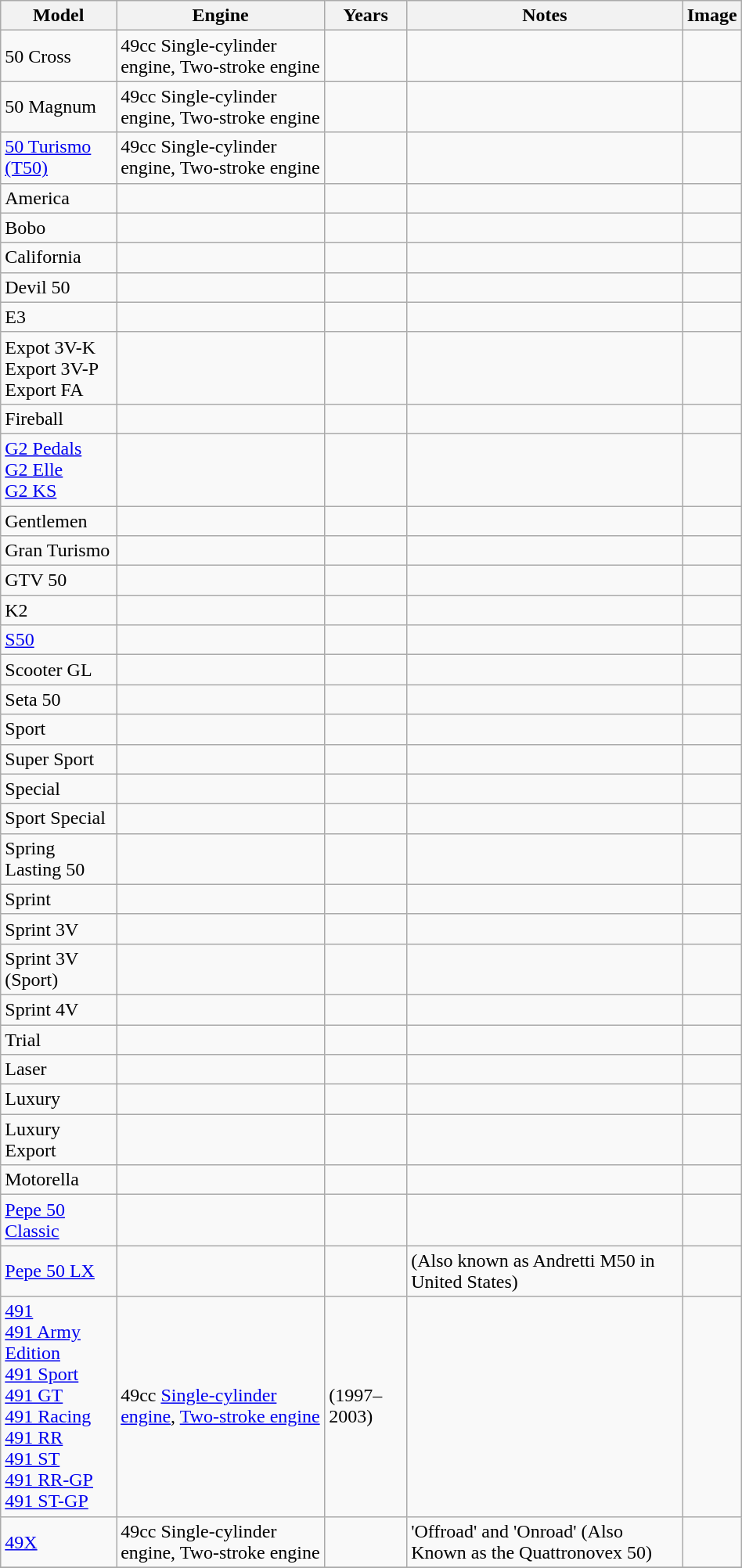<table class="wikitable sortable" style="width:50%">
<tr>
<th>Model</th>
<th>Engine</th>
<th>Years</th>
<th>Notes</th>
<th>Image</th>
</tr>
<tr>
<td>50 Cross</td>
<td>49cc Single-cylinder engine, Two-stroke engine</td>
<td></td>
<td></td>
<td></td>
</tr>
<tr>
<td>50 Magnum</td>
<td>49cc Single-cylinder engine, Two-stroke engine</td>
<td></td>
<td></td>
<td></td>
</tr>
<tr>
<td><a href='#'>50 Turismo (T50)</a></td>
<td>49cc Single-cylinder engine, Two-stroke engine</td>
<td></td>
<td></td>
<td></td>
</tr>
<tr>
<td>America</td>
<td></td>
<td></td>
<td></td>
<td></td>
</tr>
<tr>
<td>Bobo</td>
<td></td>
<td></td>
<td></td>
<td></td>
</tr>
<tr>
<td>California</td>
<td></td>
<td></td>
<td></td>
<td></td>
</tr>
<tr>
<td>Devil 50</td>
<td></td>
<td></td>
<td></td>
<td></td>
</tr>
<tr>
<td>E3</td>
<td></td>
<td></td>
<td></td>
<td></td>
</tr>
<tr>
<td>Expot 3V-K <br> Export 3V-P <br> Export FA</td>
<td></td>
<td></td>
<td></td>
<td></td>
</tr>
<tr>
<td>Fireball</td>
<td></td>
<td></td>
<td></td>
<td></td>
</tr>
<tr>
<td><a href='#'>G2 Pedals</a> <br> <a href='#'>G2 Elle</a> <br> <a href='#'>G2 KS</a></td>
<td></td>
<td></td>
<td></td>
<td></td>
</tr>
<tr>
<td>Gentlemen</td>
<td></td>
<td></td>
<td></td>
<td></td>
</tr>
<tr>
<td>Gran Turismo</td>
<td></td>
<td></td>
<td></td>
<td></td>
</tr>
<tr>
<td>GTV 50</td>
<td></td>
<td></td>
<td></td>
<td></td>
</tr>
<tr>
<td>K2</td>
<td></td>
<td></td>
<td></td>
<td></td>
</tr>
<tr>
<td><a href='#'>S50</a></td>
<td></td>
<td></td>
<td></td>
<td></td>
</tr>
<tr>
<td>Scooter GL</td>
<td></td>
<td></td>
<td></td>
<td></td>
</tr>
<tr>
<td>Seta 50</td>
<td></td>
<td></td>
<td></td>
<td></td>
</tr>
<tr>
<td>Sport</td>
<td></td>
<td></td>
<td></td>
<td></td>
</tr>
<tr>
<td>Super Sport</td>
<td></td>
<td></td>
<td></td>
<td></td>
</tr>
<tr>
<td>Special</td>
<td></td>
<td></td>
<td></td>
<td></td>
</tr>
<tr>
<td>Sport Special</td>
<td></td>
<td></td>
<td></td>
<td></td>
</tr>
<tr>
<td>Spring Lasting 50</td>
<td></td>
<td></td>
<td></td>
<td></td>
</tr>
<tr>
<td>Sprint</td>
<td></td>
<td></td>
<td></td>
<td></td>
</tr>
<tr>
<td>Sprint 3V</td>
<td></td>
<td></td>
<td></td>
<td></td>
</tr>
<tr>
<td>Sprint 3V (Sport)</td>
<td></td>
<td></td>
<td></td>
<td></td>
</tr>
<tr>
<td>Sprint 4V</td>
<td></td>
<td></td>
<td></td>
<td></td>
</tr>
<tr>
<td>Trial</td>
<td></td>
<td></td>
<td></td>
<td></td>
</tr>
<tr>
<td>Laser</td>
<td></td>
<td></td>
<td></td>
<td></td>
</tr>
<tr>
<td>Luxury</td>
<td></td>
<td></td>
<td></td>
<td></td>
</tr>
<tr>
<td>Luxury Export</td>
<td></td>
<td></td>
<td></td>
<td></td>
</tr>
<tr>
<td>Motorella</td>
<td></td>
<td></td>
<td></td>
<td></td>
</tr>
<tr>
<td><a href='#'>Pepe 50 Classic</a></td>
<td></td>
<td></td>
<td></td>
<td></td>
</tr>
<tr>
<td><a href='#'>Pepe 50 LX</a></td>
<td></td>
<td></td>
<td>(Also known as Andretti M50 in United States)</td>
<td></td>
</tr>
<tr>
<td><a href='#'>491 <br> 491 Army Edition <br> 491 Sport <br> 491 GT <br> 491 Racing <br> 491 RR <br> 491 ST <br> 491 RR-GP <br> 491 ST-GP</a></td>
<td>49cc <a href='#'>Single-cylinder engine</a>, <a href='#'>Two-stroke engine</a></td>
<td>(1997–2003)</td>
<td></td>
<td></td>
</tr>
<tr>
<td><a href='#'>49X</a></td>
<td>49cc Single-cylinder engine, Two-stroke engine</td>
<td></td>
<td>'Offroad' and 'Onroad' (Also Known as the Quattronovex 50)</td>
<td></td>
</tr>
<tr>
</tr>
</table>
